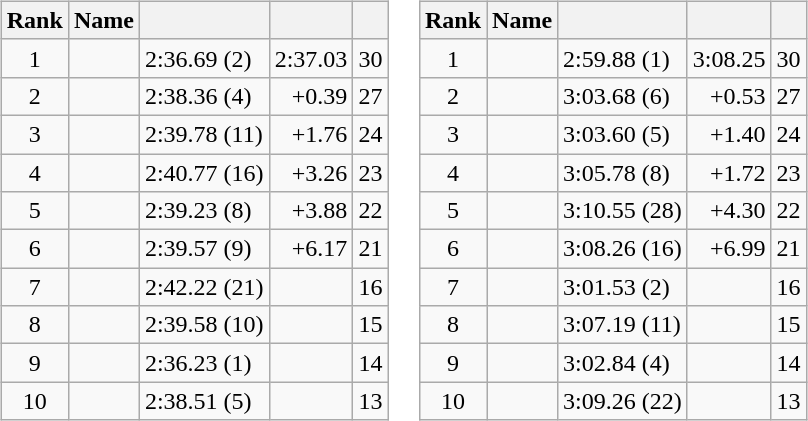<table border="0">
<tr>
<td valign="top"><br><table class="wikitable">
<tr>
<th>Rank</th>
<th>Name</th>
<th></th>
<th></th>
<th></th>
</tr>
<tr>
<td style="text-align:center;">1</td>
<td></td>
<td>2:36.69 (2)</td>
<td align="right">2:37.03</td>
<td>30</td>
</tr>
<tr>
<td style="text-align:center;">2</td>
<td></td>
<td>2:38.36 (4)</td>
<td align="right">+0.39</td>
<td>27</td>
</tr>
<tr>
<td style="text-align:center;">3</td>
<td></td>
<td>2:39.78 (11)</td>
<td align="right">+1.76</td>
<td>24</td>
</tr>
<tr>
<td style="text-align:center;">4</td>
<td></td>
<td>2:40.77 (16)</td>
<td align="right">+3.26</td>
<td>23</td>
</tr>
<tr>
<td style="text-align:center;">5</td>
<td></td>
<td>2:39.23 (8)</td>
<td align="right">+3.88</td>
<td>22</td>
</tr>
<tr>
<td style="text-align:center;">6</td>
<td></td>
<td>2:39.57 (9)</td>
<td align="right">+6.17</td>
<td>21</td>
</tr>
<tr>
<td style="text-align:center;">7</td>
<td></td>
<td>2:42.22 (21)</td>
<td align="right"></td>
<td>16</td>
</tr>
<tr>
<td style="text-align:center;">8</td>
<td></td>
<td>2:39.58 (10)</td>
<td align="right"></td>
<td>15</td>
</tr>
<tr>
<td style="text-align:center;">9</td>
<td></td>
<td>2:36.23 (1)</td>
<td align="right"></td>
<td>14</td>
</tr>
<tr>
<td style="text-align:center;">10</td>
<td></td>
<td>2:38.51 (5)</td>
<td align="right"></td>
<td>13</td>
</tr>
</table>
</td>
<td valign="top"><br><table class="wikitable">
<tr>
<th>Rank</th>
<th>Name</th>
<th></th>
<th></th>
<th></th>
</tr>
<tr>
<td style="text-align:center;">1</td>
<td></td>
<td>2:59.88 (1)</td>
<td align="right">3:08.25</td>
<td>30</td>
</tr>
<tr>
<td style="text-align:center;">2</td>
<td></td>
<td>3:03.68 (6)</td>
<td align="right">+0.53</td>
<td>27</td>
</tr>
<tr>
<td style="text-align:center;">3</td>
<td></td>
<td>3:03.60 (5)</td>
<td align="right">+1.40</td>
<td>24</td>
</tr>
<tr>
<td style="text-align:center;">4</td>
<td></td>
<td>3:05.78 (8)</td>
<td align="right">+1.72</td>
<td>23</td>
</tr>
<tr>
<td style="text-align:center;">5</td>
<td></td>
<td>3:10.55 (28)</td>
<td align="right">+4.30</td>
<td>22</td>
</tr>
<tr>
<td style="text-align:center;">6</td>
<td></td>
<td>3:08.26 (16)</td>
<td align="right">+6.99</td>
<td>21</td>
</tr>
<tr>
<td style="text-align:center;">7</td>
<td></td>
<td>3:01.53 (2)</td>
<td align="right"></td>
<td>16</td>
</tr>
<tr>
<td style="text-align:center;">8</td>
<td></td>
<td>3:07.19 (11)</td>
<td align="right"></td>
<td>15</td>
</tr>
<tr>
<td style="text-align:center;">9</td>
<td></td>
<td>3:02.84 (4)</td>
<td align="right"></td>
<td>14</td>
</tr>
<tr>
<td style="text-align:center;">10</td>
<td></td>
<td>3:09.26 (22)</td>
<td align="right"></td>
<td>13</td>
</tr>
</table>
</td>
</tr>
</table>
